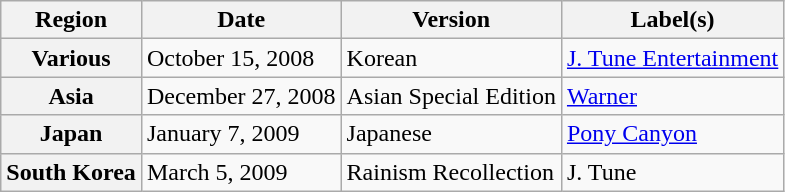<table class="wikitable plainrowheaders">
<tr>
<th>Region</th>
<th>Date</th>
<th>Version</th>
<th>Label(s)</th>
</tr>
<tr>
<th scope="row">Various</th>
<td>October 15, 2008</td>
<td>Korean</td>
<td><a href='#'>J. Tune Entertainment</a></td>
</tr>
<tr>
<th scope="row">Asia</th>
<td>December 27, 2008</td>
<td>Asian Special Edition</td>
<td><a href='#'>Warner</a></td>
</tr>
<tr>
<th scope="row">Japan</th>
<td>January 7, 2009</td>
<td>Japanese</td>
<td><a href='#'>Pony Canyon</a></td>
</tr>
<tr>
<th scope="row">South Korea</th>
<td>March 5, 2009</td>
<td>Rainism Recollection</td>
<td>J. Tune</td>
</tr>
</table>
